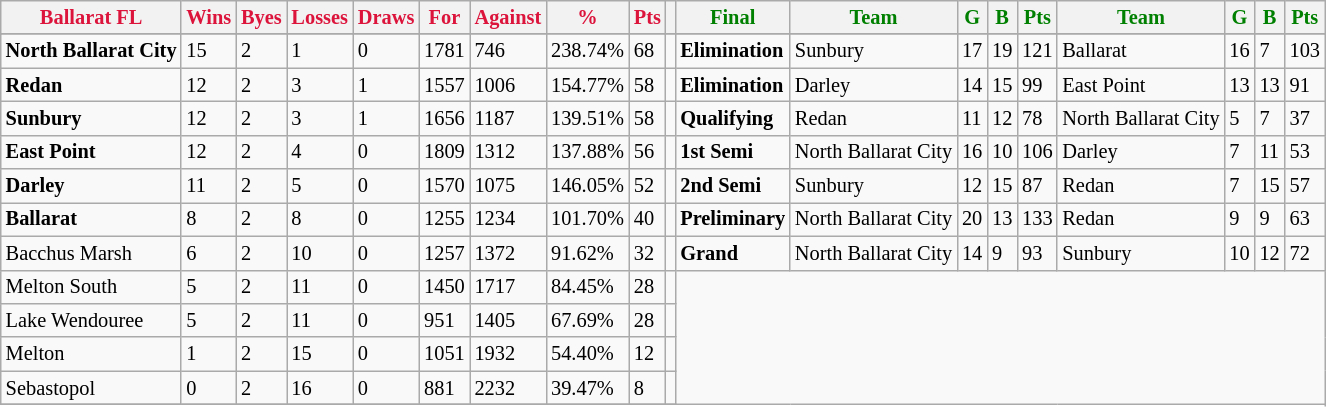<table style="font-size: 85%; text-align: left;" class="wikitable">
<tr>
<th style="color:crimson">Ballarat FL</th>
<th style="color:crimson">Wins</th>
<th style="color:crimson">Byes</th>
<th style="color:crimson">Losses</th>
<th style="color:crimson">Draws</th>
<th style="color:crimson">For</th>
<th style="color:crimson">Against</th>
<th style="color:crimson">%</th>
<th style="color:crimson">Pts</th>
<th></th>
<th style="color:green">Final</th>
<th style="color:green">Team</th>
<th style="color:green">G</th>
<th style="color:green">B</th>
<th style="color:green">Pts</th>
<th style="color:green">Team</th>
<th style="color:green">G</th>
<th style="color:green">B</th>
<th style="color:green">Pts</th>
</tr>
<tr>
</tr>
<tr>
</tr>
<tr>
<td><strong>	North Ballarat City	</strong></td>
<td>15</td>
<td>2</td>
<td>1</td>
<td>0</td>
<td>1781</td>
<td>746</td>
<td>238.74%</td>
<td>68</td>
<td></td>
<td><strong>Elimination</strong></td>
<td>Sunbury</td>
<td>17</td>
<td>19</td>
<td>121</td>
<td>Ballarat</td>
<td>16</td>
<td>7</td>
<td>103</td>
</tr>
<tr>
<td><strong>	Redan	</strong></td>
<td>12</td>
<td>2</td>
<td>3</td>
<td>1</td>
<td>1557</td>
<td>1006</td>
<td>154.77%</td>
<td>58</td>
<td></td>
<td><strong>Elimination</strong></td>
<td>Darley</td>
<td>14</td>
<td>15</td>
<td>99</td>
<td>East Point</td>
<td>13</td>
<td>13</td>
<td>91</td>
</tr>
<tr>
<td><strong>	Sunbury	</strong></td>
<td>12</td>
<td>2</td>
<td>3</td>
<td>1</td>
<td>1656</td>
<td>1187</td>
<td>139.51%</td>
<td>58</td>
<td></td>
<td><strong>Qualifying</strong></td>
<td>Redan</td>
<td>11</td>
<td>12</td>
<td>78</td>
<td>North Ballarat City</td>
<td>5</td>
<td>7</td>
<td>37</td>
</tr>
<tr>
<td><strong>	East Point	</strong></td>
<td>12</td>
<td>2</td>
<td>4</td>
<td>0</td>
<td>1809</td>
<td>1312</td>
<td>137.88%</td>
<td>56</td>
<td></td>
<td><strong>1st Semi</strong></td>
<td>North Ballarat City</td>
<td>16</td>
<td>10</td>
<td>106</td>
<td>Darley</td>
<td>7</td>
<td>11</td>
<td>53</td>
</tr>
<tr>
<td><strong>	Darley	</strong></td>
<td>11</td>
<td>2</td>
<td>5</td>
<td>0</td>
<td>1570</td>
<td>1075</td>
<td>146.05%</td>
<td>52</td>
<td></td>
<td><strong>2nd Semi</strong></td>
<td>Sunbury</td>
<td>12</td>
<td>15</td>
<td>87</td>
<td>Redan</td>
<td>7</td>
<td>15</td>
<td>57</td>
</tr>
<tr>
<td><strong>Ballarat	</strong></td>
<td>8</td>
<td>2</td>
<td>8</td>
<td>0</td>
<td>1255</td>
<td>1234</td>
<td>101.70%</td>
<td>40</td>
<td></td>
<td><strong>Preliminary</strong></td>
<td>North Ballarat City</td>
<td>20</td>
<td>13</td>
<td>133</td>
<td>Redan</td>
<td>9</td>
<td>9</td>
<td>63</td>
</tr>
<tr>
<td>Bacchus Marsh</td>
<td>6</td>
<td>2</td>
<td>10</td>
<td>0</td>
<td>1257</td>
<td>1372</td>
<td>91.62%</td>
<td>32</td>
<td></td>
<td><strong>Grand</strong></td>
<td>North Ballarat City</td>
<td>14</td>
<td>9</td>
<td>93</td>
<td>Sunbury</td>
<td>10</td>
<td>12</td>
<td>72</td>
</tr>
<tr>
<td>Melton South</td>
<td>5</td>
<td>2</td>
<td>11</td>
<td>0</td>
<td>1450</td>
<td>1717</td>
<td>84.45%</td>
<td>28</td>
<td></td>
</tr>
<tr>
<td>Lake Wendouree</td>
<td>5</td>
<td>2</td>
<td>11</td>
<td>0</td>
<td>951</td>
<td>1405</td>
<td>67.69%</td>
<td>28</td>
<td></td>
</tr>
<tr>
<td>Melton</td>
<td>1</td>
<td>2</td>
<td>15</td>
<td>0</td>
<td>1051</td>
<td>1932</td>
<td>54.40%</td>
<td>12</td>
<td></td>
</tr>
<tr>
<td>Sebastopol</td>
<td>0</td>
<td>2</td>
<td>16</td>
<td>0</td>
<td>881</td>
<td>2232</td>
<td>39.47%</td>
<td>8</td>
<td></td>
</tr>
<tr>
</tr>
</table>
